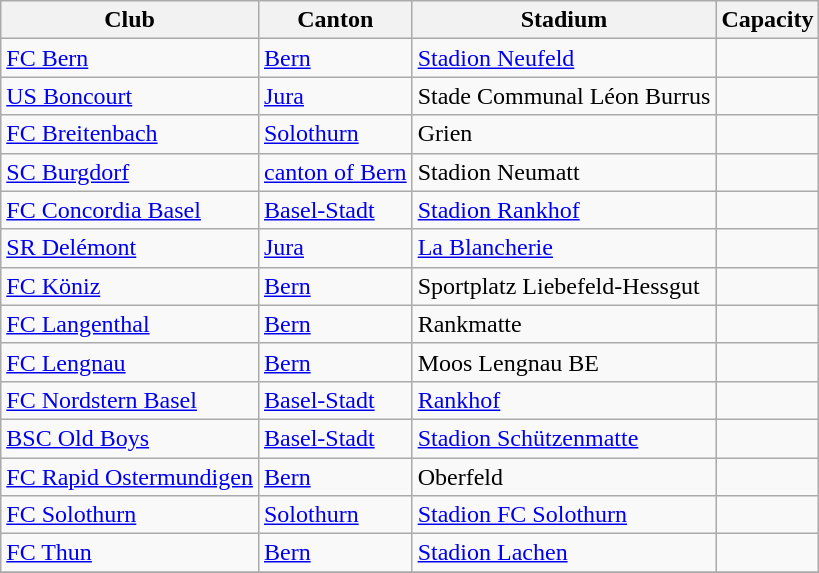<table class="wikitable">
<tr>
<th>Club</th>
<th>Canton</th>
<th>Stadium</th>
<th>Capacity</th>
</tr>
<tr>
<td><a href='#'>FC Bern</a></td>
<td><a href='#'>Bern</a></td>
<td><a href='#'>Stadion Neufeld</a></td>
<td></td>
</tr>
<tr>
<td><a href='#'>US Boncourt</a></td>
<td><a href='#'>Jura</a></td>
<td>Stade Communal Léon Burrus</td>
<td></td>
</tr>
<tr>
<td><a href='#'>FC Breitenbach</a></td>
<td><a href='#'>Solothurn</a></td>
<td>Grien</td>
<td></td>
</tr>
<tr>
<td><a href='#'>SC Burgdorf</a></td>
<td><a href='#'>canton of Bern</a></td>
<td>Stadion Neumatt</td>
<td></td>
</tr>
<tr>
<td><a href='#'>FC Concordia Basel</a></td>
<td><a href='#'>Basel-Stadt</a></td>
<td><a href='#'>Stadion Rankhof</a></td>
<td></td>
</tr>
<tr>
<td><a href='#'>SR Delémont</a></td>
<td><a href='#'>Jura</a></td>
<td><a href='#'>La Blancherie</a></td>
<td></td>
</tr>
<tr>
<td><a href='#'>FC Köniz</a></td>
<td><a href='#'>Bern</a></td>
<td>Sportplatz Liebefeld-Hessgut</td>
<td></td>
</tr>
<tr>
<td><a href='#'>FC Langenthal</a></td>
<td><a href='#'>Bern</a></td>
<td>Rankmatte</td>
<td></td>
</tr>
<tr>
<td><a href='#'>FC Lengnau</a></td>
<td><a href='#'>Bern</a></td>
<td>Moos Lengnau BE</td>
<td></td>
</tr>
<tr>
<td><a href='#'>FC Nordstern Basel</a></td>
<td><a href='#'>Basel-Stadt</a></td>
<td><a href='#'>Rankhof</a></td>
<td></td>
</tr>
<tr>
<td><a href='#'>BSC Old Boys</a></td>
<td><a href='#'>Basel-Stadt</a></td>
<td><a href='#'>Stadion Schützenmatte</a></td>
<td></td>
</tr>
<tr>
<td><a href='#'>FC Rapid Ostermundigen</a></td>
<td><a href='#'>Bern</a></td>
<td>Oberfeld</td>
<td></td>
</tr>
<tr>
<td><a href='#'>FC Solothurn</a></td>
<td><a href='#'>Solothurn</a></td>
<td><a href='#'>Stadion FC Solothurn</a></td>
<td></td>
</tr>
<tr>
<td><a href='#'>FC Thun</a></td>
<td><a href='#'>Bern</a></td>
<td><a href='#'>Stadion Lachen</a></td>
<td></td>
</tr>
<tr>
</tr>
</table>
